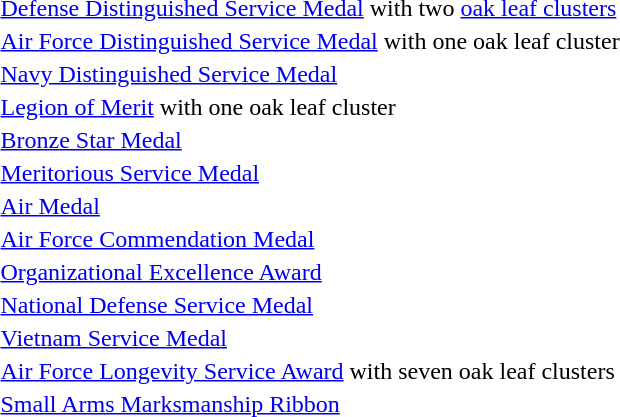<table>
<tr>
<td></td>
<td><a href='#'>Defense Distinguished Service Medal</a> with two <a href='#'>oak leaf clusters</a></td>
</tr>
<tr>
<td></td>
<td><a href='#'>Air Force Distinguished Service Medal</a> with one oak leaf cluster</td>
</tr>
<tr>
<td></td>
<td><a href='#'>Navy Distinguished Service Medal</a></td>
</tr>
<tr>
<td></td>
<td><a href='#'>Legion of Merit</a> with one oak leaf cluster</td>
</tr>
<tr>
<td></td>
<td><a href='#'>Bronze Star Medal</a></td>
</tr>
<tr>
<td></td>
<td><a href='#'>Meritorious Service Medal</a></td>
</tr>
<tr>
<td></td>
<td><a href='#'>Air Medal</a></td>
</tr>
<tr>
<td></td>
<td><a href='#'>Air Force Commendation Medal</a></td>
</tr>
<tr>
<td></td>
<td><a href='#'>Organizational Excellence Award</a></td>
</tr>
<tr>
<td></td>
<td><a href='#'>National Defense Service Medal</a></td>
</tr>
<tr>
<td></td>
<td><a href='#'>Vietnam Service Medal</a></td>
</tr>
<tr>
<td></td>
<td><a href='#'>Air Force Longevity Service Award</a> with seven oak leaf clusters</td>
</tr>
<tr>
<td></td>
<td><a href='#'>Small Arms Marksmanship Ribbon</a></td>
</tr>
</table>
